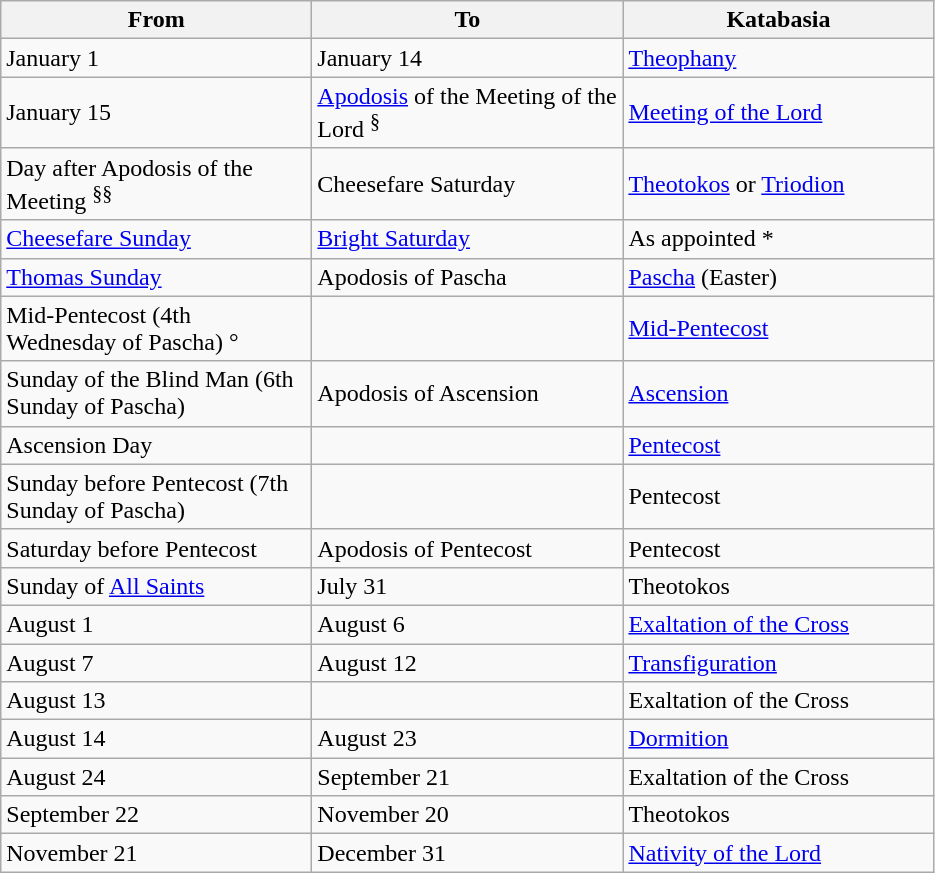<table class="wikitable" align="center">
<tr>
<th width="200">From</th>
<th width="200">To</th>
<th width="200">Katabasia</th>
</tr>
<tr>
<td>January 1</td>
<td>January 14</td>
<td><a href='#'>Theophany</a></td>
</tr>
<tr>
<td>January 15</td>
<td><a href='#'>Apodosis</a> of the Meeting of the Lord <sup>§</sup></td>
<td><a href='#'>Meeting of the Lord</a></td>
</tr>
<tr>
<td>Day after Apodosis of the Meeting <sup>§§</sup></td>
<td>Cheesefare Saturday</td>
<td><a href='#'>Theotokos</a> or <a href='#'>Triodion</a></td>
</tr>
<tr>
<td><a href='#'>Cheesefare Sunday</a></td>
<td><a href='#'>Bright Saturday</a></td>
<td>As appointed *</td>
</tr>
<tr>
<td><a href='#'>Thomas Sunday</a></td>
<td>Apodosis of Pascha</td>
<td><a href='#'>Pascha</a> (Easter)</td>
</tr>
<tr>
<td>Mid-Pentecost (4th Wednesday of Pascha) °</td>
<td></td>
<td><a href='#'>Mid-Pentecost</a></td>
</tr>
<tr>
<td>Sunday of the Blind Man (6th Sunday of Pascha)</td>
<td>Apodosis of Ascension</td>
<td><a href='#'>Ascension</a></td>
</tr>
<tr>
<td>Ascension Day</td>
<td></td>
<td><a href='#'>Pentecost</a></td>
</tr>
<tr>
<td>Sunday before Pentecost (7th Sunday of Pascha)</td>
<td></td>
<td>Pentecost</td>
</tr>
<tr>
<td>Saturday before Pentecost</td>
<td>Apodosis of Pentecost</td>
<td>Pentecost</td>
</tr>
<tr>
<td>Sunday of <a href='#'>All Saints</a></td>
<td>July 31</td>
<td>Theotokos</td>
</tr>
<tr>
<td>August 1</td>
<td>August 6</td>
<td><a href='#'>Exaltation of the Cross</a></td>
</tr>
<tr>
<td>August 7</td>
<td>August 12</td>
<td><a href='#'>Transfiguration</a></td>
</tr>
<tr>
<td>August 13</td>
<td></td>
<td>Exaltation of the Cross</td>
</tr>
<tr>
<td>August 14</td>
<td>August 23</td>
<td><a href='#'>Dormition</a></td>
</tr>
<tr>
<td>August 24</td>
<td>September 21</td>
<td>Exaltation of the Cross</td>
</tr>
<tr>
<td>September 22</td>
<td>November 20</td>
<td>Theotokos</td>
</tr>
<tr>
<td>November 21</td>
<td>December 31</td>
<td><a href='#'>Nativity of the Lord</a></td>
</tr>
</table>
